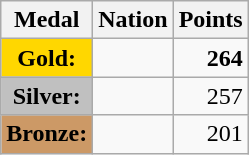<table class="wikitable">
<tr>
<th>Medal</th>
<th>Nation</th>
<th>Points</th>
</tr>
<tr>
<td style="text-align:center;background-color:gold;"><strong>Gold:</strong></td>
<td><strong></strong></td>
<td align="right"><strong>264</strong></td>
</tr>
<tr>
<td style="text-align:center;background-color:silver;"><strong>Silver:</strong></td>
<td></td>
<td align="right">257</td>
</tr>
<tr>
<td style="text-align:center;background-color:#CC9966;"><strong>Bronze:</strong></td>
<td></td>
<td align="right">201</td>
</tr>
</table>
